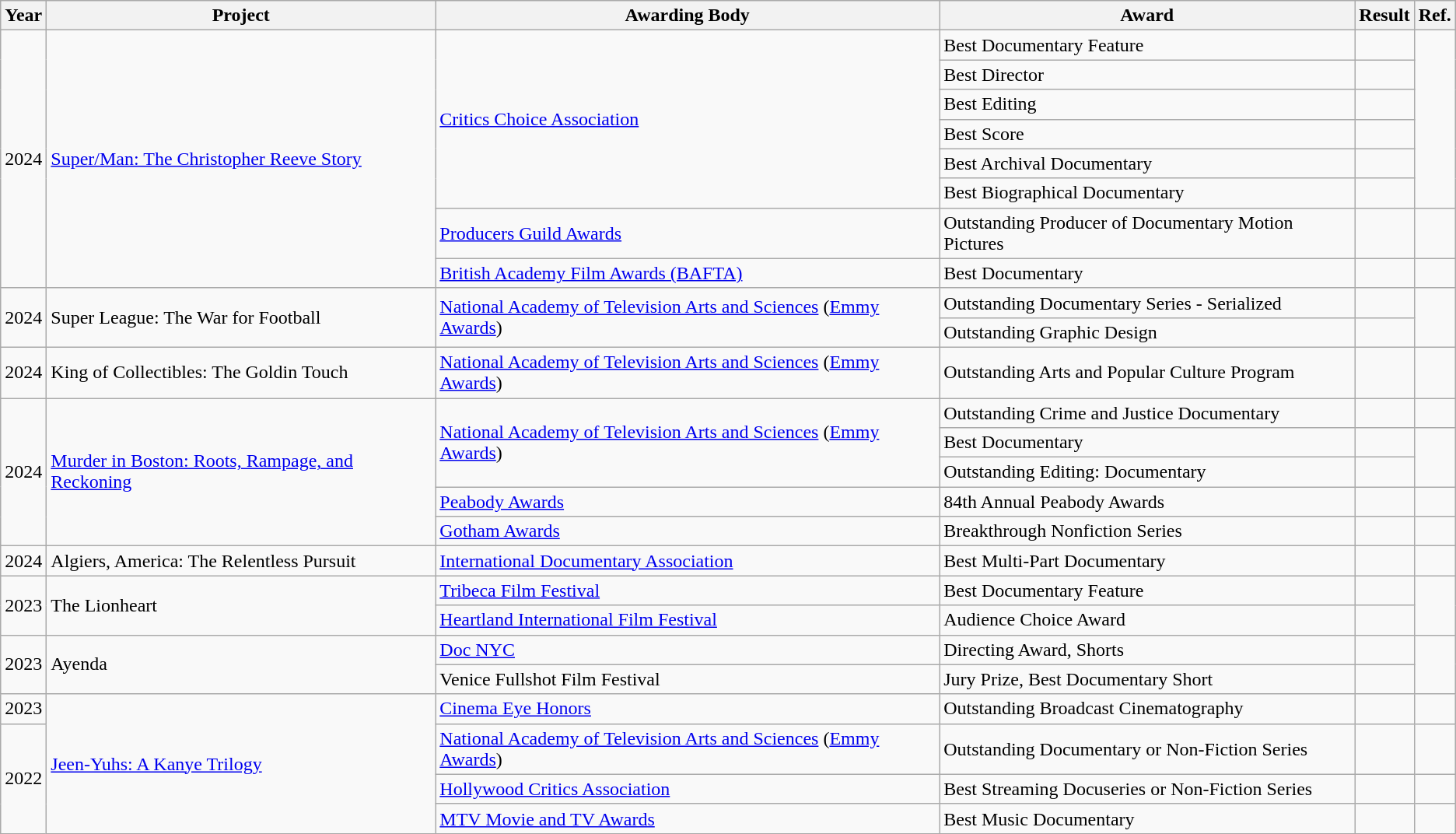<table class="wikitable">
<tr>
<th>Year</th>
<th>Project</th>
<th>Awarding Body</th>
<th>Award</th>
<th>Result</th>
<th>Ref.</th>
</tr>
<tr>
<td rowspan="8">2024</td>
<td rowspan="8"><a href='#'>Super/Man: The Christopher Reeve Story</a></td>
<td rowspan="6"><a href='#'>Critics Choice Association</a></td>
<td>Best Documentary Feature</td>
<td></td>
<td rowspan="6"></td>
</tr>
<tr>
<td>Best Director</td>
<td></td>
</tr>
<tr>
<td>Best Editing</td>
<td></td>
</tr>
<tr>
<td>Best Score</td>
<td></td>
</tr>
<tr>
<td>Best Archival Documentary</td>
<td></td>
</tr>
<tr>
<td>Best Biographical Documentary</td>
<td></td>
</tr>
<tr>
<td><a href='#'>Producers Guild Awards</a></td>
<td>Outstanding Producer of Documentary Motion Pictures</td>
<td></td>
<td></td>
</tr>
<tr>
<td><a href='#'>British Academy Film Awards (BAFTA)</a></td>
<td>Best Documentary</td>
<td></td>
<td></td>
</tr>
<tr>
<td rowspan="2">2024</td>
<td rowspan="2">Super League: The War for Football</td>
<td rowspan="2"><a href='#'>National Academy of Television Arts and Sciences</a> (<a href='#'>Emmy Awards</a>)</td>
<td>Outstanding Documentary Series - Serialized</td>
<td></td>
<td rowspan="2"></td>
</tr>
<tr>
<td>Outstanding Graphic Design</td>
<td></td>
</tr>
<tr>
<td>2024</td>
<td>King of Collectibles: The Goldin Touch</td>
<td><a href='#'>National Academy of Television Arts and Sciences</a> (<a href='#'>Emmy Awards</a>)</td>
<td>Outstanding Arts and Popular Culture Program</td>
<td></td>
<td></td>
</tr>
<tr>
<td rowspan="5">2024</td>
<td rowspan="5"><a href='#'>Murder in Boston: Roots, Rampage, and Reckoning</a></td>
<td rowspan="3"><a href='#'>National Academy of Television Arts and Sciences</a> (<a href='#'>Emmy Awards</a>)</td>
<td>Outstanding Crime and Justice Documentary</td>
<td></td>
<td></td>
</tr>
<tr>
<td>Best Documentary</td>
<td></td>
<td rowspan="2"></td>
</tr>
<tr>
<td>Outstanding Editing: Documentary</td>
<td></td>
</tr>
<tr>
<td><a href='#'>Peabody Awards</a></td>
<td>84th Annual Peabody Awards</td>
<td></td>
<td></td>
</tr>
<tr>
<td><a href='#'>Gotham Awards</a></td>
<td>Breakthrough Nonfiction Series</td>
<td></td>
<td></td>
</tr>
<tr>
<td>2024</td>
<td>Algiers, America: The Relentless Pursuit</td>
<td><a href='#'>International Documentary Association</a></td>
<td>Best Multi-Part Documentary</td>
<td></td>
<td></td>
</tr>
<tr>
<td rowspan="2">2023</td>
<td rowspan="2">The Lionheart</td>
<td><a href='#'>Tribeca Film Festival</a></td>
<td>Best Documentary Feature</td>
<td></td>
<td rowspan="2"></td>
</tr>
<tr>
<td><a href='#'>Heartland International Film Festival</a></td>
<td>Audience Choice Award</td>
<td></td>
</tr>
<tr>
<td rowspan="2">2023</td>
<td rowspan="2">Ayenda</td>
<td><a href='#'>Doc NYC</a></td>
<td>Directing Award, Shorts</td>
<td></td>
<td rowspan="2"></td>
</tr>
<tr>
<td>Venice Fullshot Film Festival</td>
<td>Jury Prize, Best Documentary Short</td>
<td></td>
</tr>
<tr>
<td>2023</td>
<td rowspan="4"><a href='#'>Jeen-Yuhs: A Kanye Trilogy</a></td>
<td><a href='#'>Cinema Eye Honors</a></td>
<td>Outstanding Broadcast Cinematography</td>
<td></td>
<td></td>
</tr>
<tr>
<td rowspan="3">2022</td>
<td><a href='#'>National Academy of Television Arts and Sciences</a> (<a href='#'>Emmy Awards</a>)</td>
<td>Outstanding Documentary or Non-Fiction Series</td>
<td></td>
<td></td>
</tr>
<tr>
<td><a href='#'>Hollywood Critics Association</a></td>
<td>Best Streaming Docuseries or Non-Fiction Series</td>
<td></td>
<td></td>
</tr>
<tr>
<td><a href='#'>MTV Movie and TV Awards</a></td>
<td>Best Music Documentary</td>
<td></td>
<td></td>
</tr>
</table>
